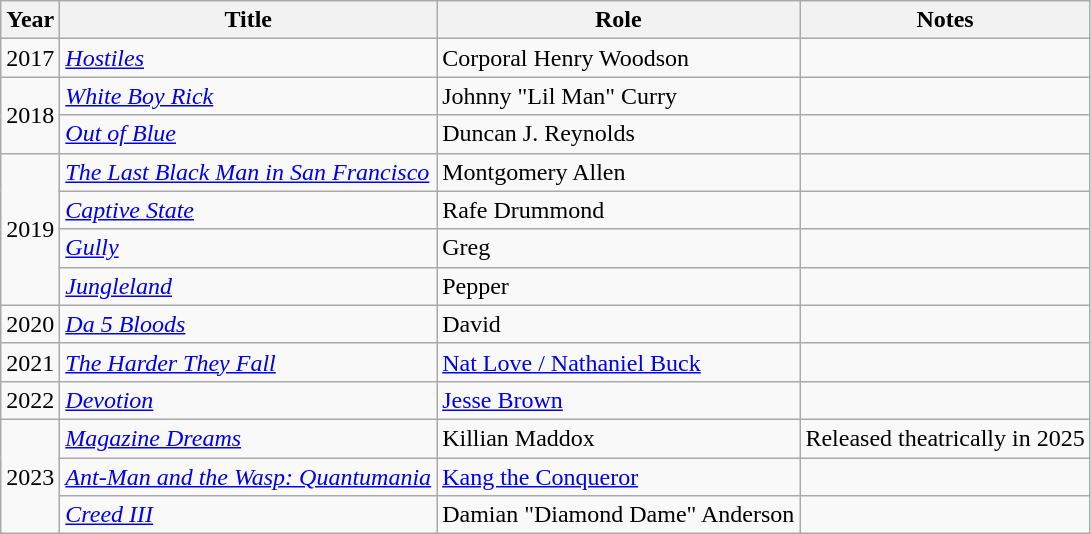<table class="wikitable sortable">
<tr>
<th>Year</th>
<th>Title</th>
<th>Role</th>
<th class=unsortable>Notes</th>
</tr>
<tr>
<td>2017</td>
<td><em><a href='#'>Hostiles</a></em></td>
<td>Corporal Henry Woodson</td>
<td></td>
</tr>
<tr>
<td rowspan="2">2018</td>
<td><em><a href='#'>White Boy Rick</a></em></td>
<td>Johnny "Lil Man" Curry</td>
<td></td>
</tr>
<tr>
<td><em><a href='#'>Out of Blue</a></em></td>
<td>Duncan J. Reynolds</td>
<td></td>
</tr>
<tr>
<td rowspan="4">2019</td>
<td><em><a href='#'>The Last Black Man in San Francisco</a></em></td>
<td>Montgomery Allen</td>
<td></td>
</tr>
<tr>
<td><em><a href='#'>Captive State</a></em></td>
<td>Rafe Drummond</td>
<td></td>
</tr>
<tr>
<td><em><a href='#'>Gully</a></em></td>
<td>Greg</td>
<td></td>
</tr>
<tr>
<td><em><a href='#'>Jungleland</a></em></td>
<td>Pepper</td>
<td></td>
</tr>
<tr>
<td>2020</td>
<td><em><a href='#'>Da 5 Bloods</a></em></td>
<td>David</td>
<td></td>
</tr>
<tr>
<td>2021</td>
<td><em><a href='#'>The Harder They Fall</a></em></td>
<td><a href='#'>Nat Love / Nathaniel Buck</a></td>
<td></td>
</tr>
<tr>
<td>2022</td>
<td><em><a href='#'>Devotion</a></em></td>
<td><a href='#'>Jesse Brown</a></td>
<td></td>
</tr>
<tr>
<td rowspan="3">2023</td>
<td><em><a href='#'>Magazine Dreams</a></em></td>
<td>Killian Maddox</td>
<td>Released theatrically in 2025</td>
</tr>
<tr>
<td><em><a href='#'>Ant-Man and the Wasp: Quantumania</a></em></td>
<td><a href='#'>Kang the Conqueror</a></td>
<td></td>
</tr>
<tr>
<td><em><a href='#'>Creed III</a></em></td>
<td>Damian "Diamond Dame" Anderson</td>
<td></td>
</tr>
</table>
